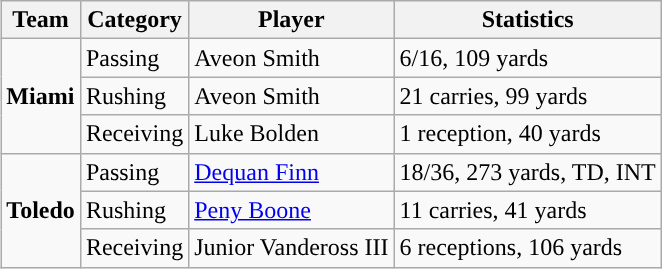<table class="wikitable" style="float: right;">
<tr>
<th>Team</th>
<th>Category</th>
<th>Player</th>
<th>Statistics</th>
</tr>
<tr>
<td rowspan=3><strong>Miami</strong></td>
<td>Passing</td>
<td>Aveon Smith</td>
<td>6/16, 109 yards</td>
</tr>
<tr>
<td>Rushing</td>
<td>Aveon Smith</td>
<td>21 carries, 99 yards</td>
</tr>
<tr>
<td>Receiving</td>
<td>Luke Bolden</td>
<td>1 reception, 40 yards</td>
</tr>
<tr>
<td rowspan=3><strong>Toledo</strong></td>
<td>Passing</td>
<td><a href='#'>Dequan Finn</a></td>
<td>18/36, 273 yards, TD, INT</td>
</tr>
<tr>
<td>Rushing</td>
<td><a href='#'>Peny Boone</a></td>
<td>11 carries, 41 yards</td>
</tr>
<tr>
<td>Receiving</td>
<td>Junior Vandeross III</td>
<td>6 receptions, 106 yards</td>
</tr>
</table>
